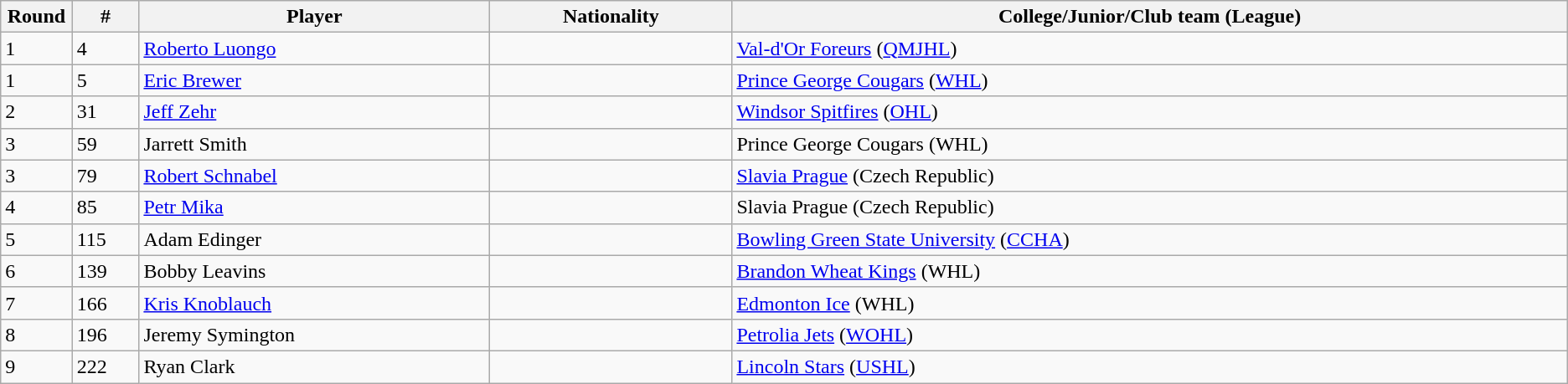<table class="wikitable">
<tr align="center">
<th bgcolor="#DDDDFF" width="4.0%">Round</th>
<th bgcolor="#DDDDFF" width="4.0%">#</th>
<th bgcolor="#DDDDFF" width="21.0%">Player</th>
<th bgcolor="#DDDDFF" width="14.5%">Nationality</th>
<th bgcolor="#DDDDFF" width="50.0%">College/Junior/Club team (League)</th>
</tr>
<tr>
<td>1</td>
<td>4</td>
<td><a href='#'>Roberto Luongo</a></td>
<td></td>
<td><a href='#'>Val-d'Or Foreurs</a> (<a href='#'>QMJHL</a>)</td>
</tr>
<tr>
<td>1</td>
<td>5</td>
<td><a href='#'>Eric Brewer</a></td>
<td></td>
<td><a href='#'>Prince George Cougars</a> (<a href='#'>WHL</a>)</td>
</tr>
<tr>
<td>2</td>
<td>31</td>
<td><a href='#'>Jeff Zehr</a></td>
<td></td>
<td><a href='#'>Windsor Spitfires</a> (<a href='#'>OHL</a>)</td>
</tr>
<tr>
<td>3</td>
<td>59</td>
<td>Jarrett Smith</td>
<td></td>
<td>Prince George Cougars (WHL)</td>
</tr>
<tr>
<td>3</td>
<td>79</td>
<td><a href='#'>Robert Schnabel</a></td>
<td></td>
<td><a href='#'>Slavia Prague</a> (Czech Republic)</td>
</tr>
<tr>
<td>4</td>
<td>85</td>
<td><a href='#'>Petr Mika</a></td>
<td></td>
<td>Slavia Prague (Czech Republic)</td>
</tr>
<tr>
<td>5</td>
<td>115</td>
<td>Adam Edinger</td>
<td></td>
<td><a href='#'>Bowling Green State University</a> (<a href='#'>CCHA</a>)</td>
</tr>
<tr>
<td>6</td>
<td>139</td>
<td>Bobby Leavins</td>
<td></td>
<td><a href='#'>Brandon Wheat Kings</a> (WHL)</td>
</tr>
<tr>
<td>7</td>
<td>166</td>
<td><a href='#'>Kris Knoblauch</a></td>
<td></td>
<td><a href='#'>Edmonton Ice</a> (WHL)</td>
</tr>
<tr>
<td>8</td>
<td>196</td>
<td>Jeremy Symington</td>
<td></td>
<td><a href='#'>Petrolia Jets</a> (<a href='#'>WOHL</a>)</td>
</tr>
<tr>
<td>9</td>
<td>222</td>
<td>Ryan Clark</td>
<td></td>
<td><a href='#'>Lincoln Stars</a> (<a href='#'>USHL</a>)</td>
</tr>
</table>
